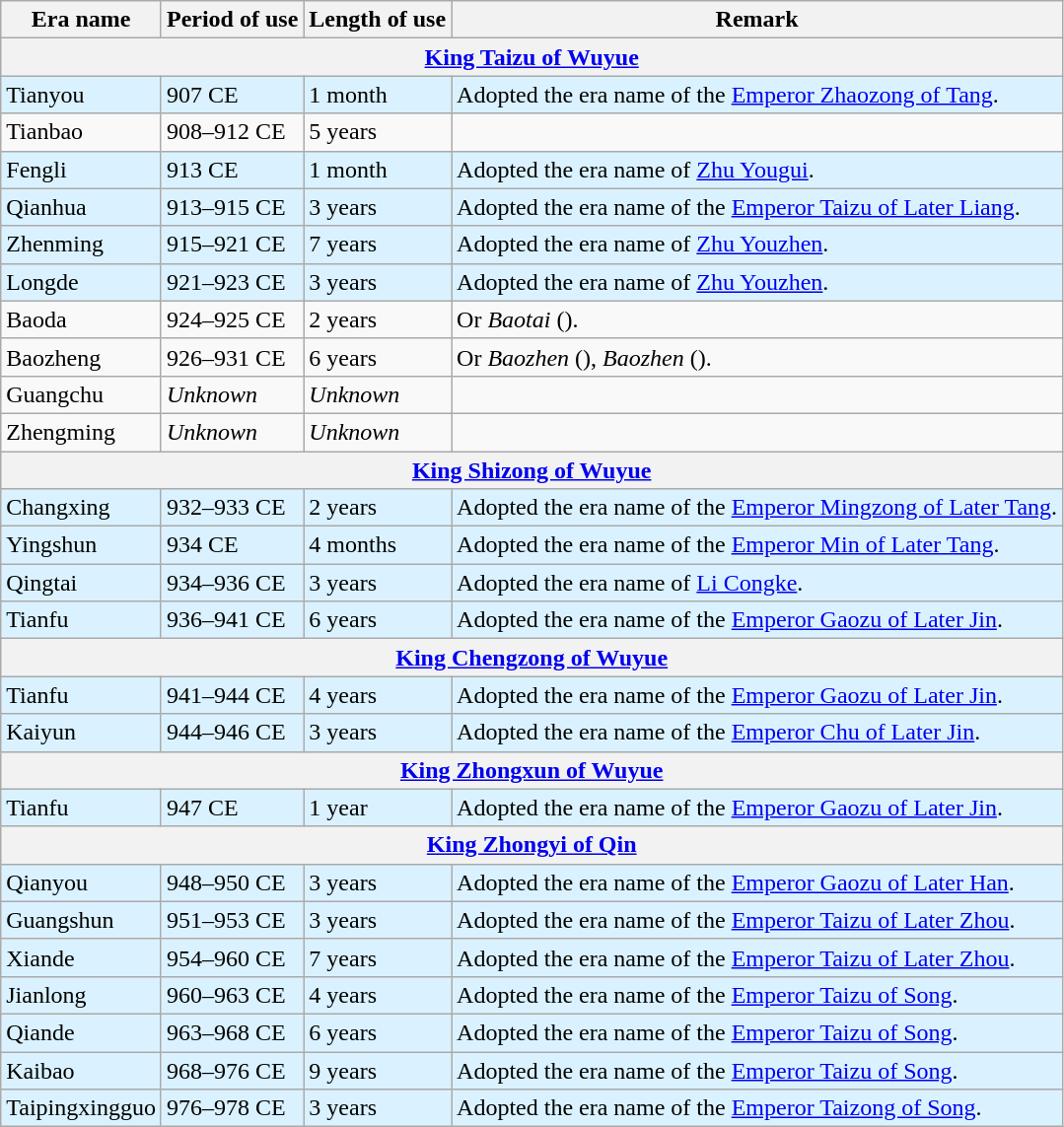<table class="wikitable">
<tr>
<th>Era name</th>
<th>Period of use</th>
<th>Length of use</th>
<th>Remark</th>
</tr>
<tr>
<th colspan="4"><a href='#'>King Taizu of Wuyue</a><br></th>
</tr>
<tr style="background:#DAF2FF;">
<td>Tianyou<br></td>
<td>907 CE</td>
<td>1 month</td>
<td>Adopted the era name of the <a href='#'>Emperor Zhaozong of Tang</a>.</td>
</tr>
<tr>
<td>Tianbao<br></td>
<td>908–912 CE</td>
<td>5 years</td>
<td></td>
</tr>
<tr style="background:#DAF2FF;">
<td>Fengli<br></td>
<td>913 CE</td>
<td>1 month</td>
<td>Adopted the era name of <a href='#'>Zhu Yougui</a>.</td>
</tr>
<tr style="background:#DAF2FF;">
<td>Qianhua<br></td>
<td>913–915 CE</td>
<td>3 years</td>
<td>Adopted the era name of the <a href='#'>Emperor Taizu of Later Liang</a>.</td>
</tr>
<tr style="background:#DAF2FF;">
<td>Zhenming<br></td>
<td>915–921 CE</td>
<td>7 years</td>
<td>Adopted the era name of <a href='#'>Zhu Youzhen</a>.</td>
</tr>
<tr style="background:#DAF2FF;">
<td>Longde<br></td>
<td>921–923 CE</td>
<td>3 years</td>
<td>Adopted the era name of <a href='#'>Zhu Youzhen</a>.</td>
</tr>
<tr>
<td>Baoda<br></td>
<td>924–925 CE</td>
<td>2 years</td>
<td>Or <em>Baotai</em> ().</td>
</tr>
<tr>
<td>Baozheng<br></td>
<td>926–931 CE</td>
<td>6 years</td>
<td>Or <em>Baozhen</em> (), <em>Baozhen</em> ().</td>
</tr>
<tr>
<td>Guangchu<br></td>
<td><em>Unknown</em></td>
<td><em>Unknown</em></td>
<td></td>
</tr>
<tr>
<td>Zhengming<br></td>
<td><em>Unknown</em></td>
<td><em>Unknown</em></td>
<td></td>
</tr>
<tr>
<th colspan="4"><a href='#'>King Shizong of Wuyue</a><br></th>
</tr>
<tr style="background:#DAF2FF;">
<td>Changxing<br></td>
<td>932–933 CE</td>
<td>2 years</td>
<td>Adopted the era name of the <a href='#'>Emperor Mingzong of Later Tang</a>.</td>
</tr>
<tr style="background:#DAF2FF;">
<td>Yingshun<br></td>
<td>934 CE</td>
<td>4 months</td>
<td>Adopted the era name of the <a href='#'>Emperor Min of Later Tang</a>.</td>
</tr>
<tr style="background:#DAF2FF;">
<td>Qingtai<br></td>
<td>934–936 CE</td>
<td>3 years</td>
<td>Adopted the era name of <a href='#'>Li Congke</a>.</td>
</tr>
<tr style="background:#DAF2FF;">
<td>Tianfu<br></td>
<td>936–941 CE</td>
<td>6 years</td>
<td>Adopted the era name of the <a href='#'>Emperor Gaozu of Later Jin</a>.</td>
</tr>
<tr>
<th colspan="4"><a href='#'>King Chengzong of Wuyue</a><br></th>
</tr>
<tr style="background:#DAF2FF;">
<td>Tianfu<br></td>
<td>941–944 CE</td>
<td>4 years</td>
<td>Adopted the era name of the <a href='#'>Emperor Gaozu of Later Jin</a>.</td>
</tr>
<tr style="background:#DAF2FF;">
<td>Kaiyun<br></td>
<td>944–946 CE</td>
<td>3 years</td>
<td>Adopted the era name of the <a href='#'>Emperor Chu of Later Jin</a>.</td>
</tr>
<tr>
<th colspan="4"><a href='#'>King Zhongxun of Wuyue</a><br></th>
</tr>
<tr style="background:#DAF2FF;">
<td>Tianfu<br></td>
<td>947 CE</td>
<td>1 year</td>
<td>Adopted the era name of the <a href='#'>Emperor Gaozu of Later Jin</a>.</td>
</tr>
<tr>
<th colspan="4"><a href='#'>King Zhongyi of Qin</a><br></th>
</tr>
<tr style="background:#DAF2FF;">
<td>Qianyou<br></td>
<td>948–950 CE</td>
<td>3 years</td>
<td>Adopted the era name of the <a href='#'>Emperor Gaozu of Later Han</a>.</td>
</tr>
<tr style="background:#DAF2FF;">
<td>Guangshun<br></td>
<td>951–953 CE</td>
<td>3 years</td>
<td>Adopted the era name of the <a href='#'>Emperor Taizu of Later Zhou</a>.</td>
</tr>
<tr style="background:#DAF2FF;">
<td>Xiande<br></td>
<td>954–960 CE</td>
<td>7 years</td>
<td>Adopted the era name of the <a href='#'>Emperor Taizu of Later Zhou</a>.</td>
</tr>
<tr style="background:#DAF2FF;">
<td>Jianlong<br></td>
<td>960–963 CE</td>
<td>4 years</td>
<td>Adopted the era name of the <a href='#'>Emperor Taizu of Song</a>.</td>
</tr>
<tr style="background:#DAF2FF;">
<td>Qiande<br></td>
<td>963–968 CE</td>
<td>6 years</td>
<td>Adopted the era name of the <a href='#'>Emperor Taizu of Song</a>.</td>
</tr>
<tr style="background:#DAF2FF;">
<td>Kaibao<br></td>
<td>968–976 CE</td>
<td>9 years</td>
<td>Adopted the era name of the <a href='#'>Emperor Taizu of Song</a>.</td>
</tr>
<tr style="background:#DAF2FF;">
<td>Taipingxingguo<br></td>
<td>976–978 CE</td>
<td>3 years</td>
<td>Adopted the era name of the <a href='#'>Emperor Taizong of Song</a>.</td>
</tr>
</table>
